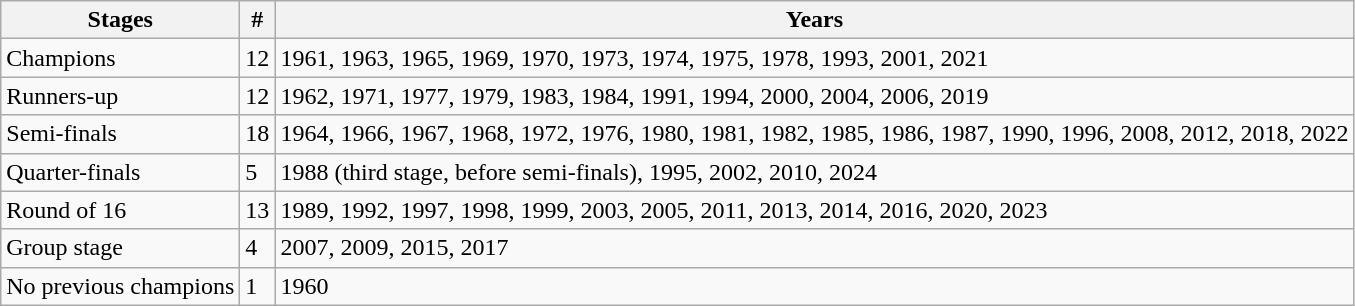<table class="wikitable sortable" style="text-align: left">
<tr>
<th>Stages</th>
<th>#</th>
<th>Years</th>
</tr>
<tr>
<td>Champions</td>
<td>12</td>
<td>1961, 1963, 1965, 1969, 1970, 1973, 1974, 1975, 1978, 1993, 2001, 2021</td>
</tr>
<tr>
<td>Runners-up</td>
<td>12</td>
<td>1962, 1971, 1977, 1979, 1983, 1984, 1991, 1994, 2000, 2004, 2006, 2019</td>
</tr>
<tr>
<td>Semi-finals</td>
<td>18</td>
<td>1964, 1966, 1967, 1968, 1972, 1976, 1980, 1981, 1982, 1985, 1986, 1987, 1990, 1996, 2008, 2012, 2018, 2022</td>
</tr>
<tr>
<td>Quarter-finals</td>
<td>5</td>
<td>1988 (third stage, before semi-finals), 1995, 2002, 2010, 2024</td>
</tr>
<tr>
<td>Round of 16</td>
<td>13</td>
<td>1989, 1992, 1997, 1998, 1999, 2003, 2005, 2011, 2013, 2014, 2016, 2020, 2023</td>
</tr>
<tr>
<td>Group stage</td>
<td>4</td>
<td>2007, 2009, 2015, 2017</td>
</tr>
<tr>
<td>No previous champions</td>
<td>1</td>
<td>1960</td>
</tr>
</table>
